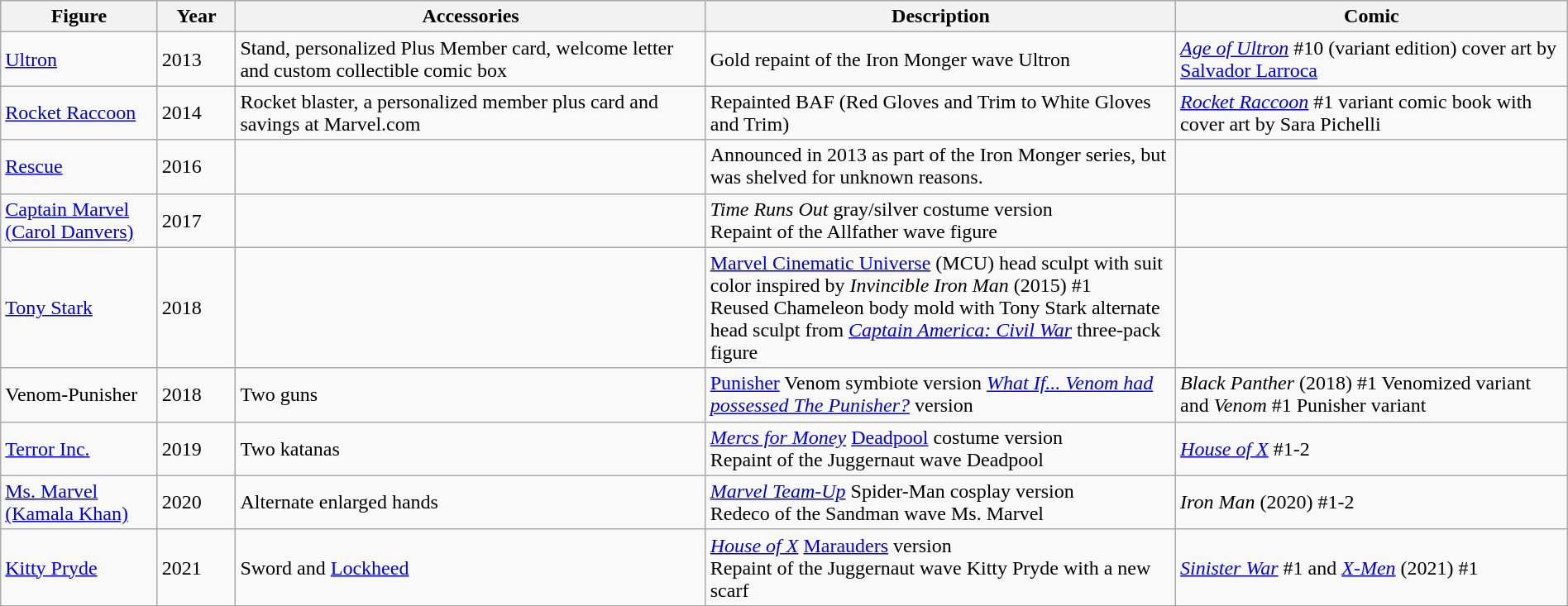<table class="wikitable" style="width:100%;">
<tr>
<th width=10%>Figure</th>
<th width=5%>Year</th>
<th width=30%>Accessories</th>
<th width=30%>Description</th>
<th width=40%>Comic</th>
</tr>
<tr>
<td><a href='#'>Ultron</a></td>
<td>2013</td>
<td>Stand, personalized Plus Member card, welcome letter and custom collectible comic box</td>
<td>Gold repaint of the Iron Monger wave Ultron</td>
<td><em><a href='#'>Age of Ultron</a></em> #10 (variant edition) cover art by <a href='#'>Salvador Larroca</a></td>
</tr>
<tr>
<td><a href='#'>Rocket Raccoon</a></td>
<td>2014</td>
<td>Rocket blaster, a personalized member plus card and savings at Marvel.com</td>
<td>Repainted BAF (Red Gloves and Trim to White Gloves and Trim)</td>
<td><em><a href='#'>Rocket Raccoon</a></em> #1 variant comic book with cover art by Sara Pichelli</td>
</tr>
<tr>
<td><a href='#'>Rescue</a></td>
<td>2016</td>
<td></td>
<td>Announced in 2013 as part of the Iron Monger series, but was shelved for unknown reasons.</td>
<td></td>
</tr>
<tr>
<td><a href='#'>Captain Marvel (Carol Danvers)</a></td>
<td>2017</td>
<td></td>
<td><em>Time Runs Out</em> gray/silver costume version<br>Repaint of the Allfather wave figure</td>
<td></td>
</tr>
<tr>
<td><a href='#'>Tony Stark</a></td>
<td>2018</td>
<td></td>
<td><a href='#'>Marvel Cinematic Universe</a> (MCU) head sculpt with suit color inspired by <em>Invincible Iron Man</em> (2015) #1<br>Reused Chameleon body mold with Tony Stark alternate head sculpt from <em><a href='#'>Captain America: Civil War</a></em> three-pack figure</td>
<td></td>
</tr>
<tr>
<td>Venom-Punisher</td>
<td>2018</td>
<td>Two guns</td>
<td><a href='#'>Punisher</a> Venom symbiote version <em><a href='#'>What If... Venom had possessed The Punisher?</a></em> version</td>
<td><em>Black Panther</em> (2018) #1 Venomized variant and <em>Venom</em> #1 Punisher variant</td>
</tr>
<tr>
<td><a href='#'>Terror Inc.</a></td>
<td>2019</td>
<td>Two katanas</td>
<td><em><a href='#'>Mercs for Money</a></em> <a href='#'>Deadpool</a> costume version<br>Repaint of the Juggernaut wave Deadpool</td>
<td><em><a href='#'>House of X</a></em> #1-2</td>
</tr>
<tr>
<td><a href='#'>Ms. Marvel (Kamala Khan)</a></td>
<td>2020</td>
<td>Alternate enlarged hands</td>
<td><em><a href='#'>Marvel Team-Up</a></em> Spider-Man cosplay version<br>Redeco of the Sandman wave Ms. Marvel</td>
<td><em>Iron Man</em> (2020) #1-2</td>
</tr>
<tr>
<td><a href='#'>Kitty Pryde</a></td>
<td>2021</td>
<td>Sword and <a href='#'>Lockheed</a></td>
<td><em><a href='#'>House of X</a></em> <a href='#'>Marauders</a> version<br>Repaint of the Juggernaut wave Kitty Pryde with a new scarf</td>
<td><em><a href='#'>Sinister War</a></em> #1 and <em><a href='#'>X-Men</a></em> (2021) #1</td>
</tr>
</table>
